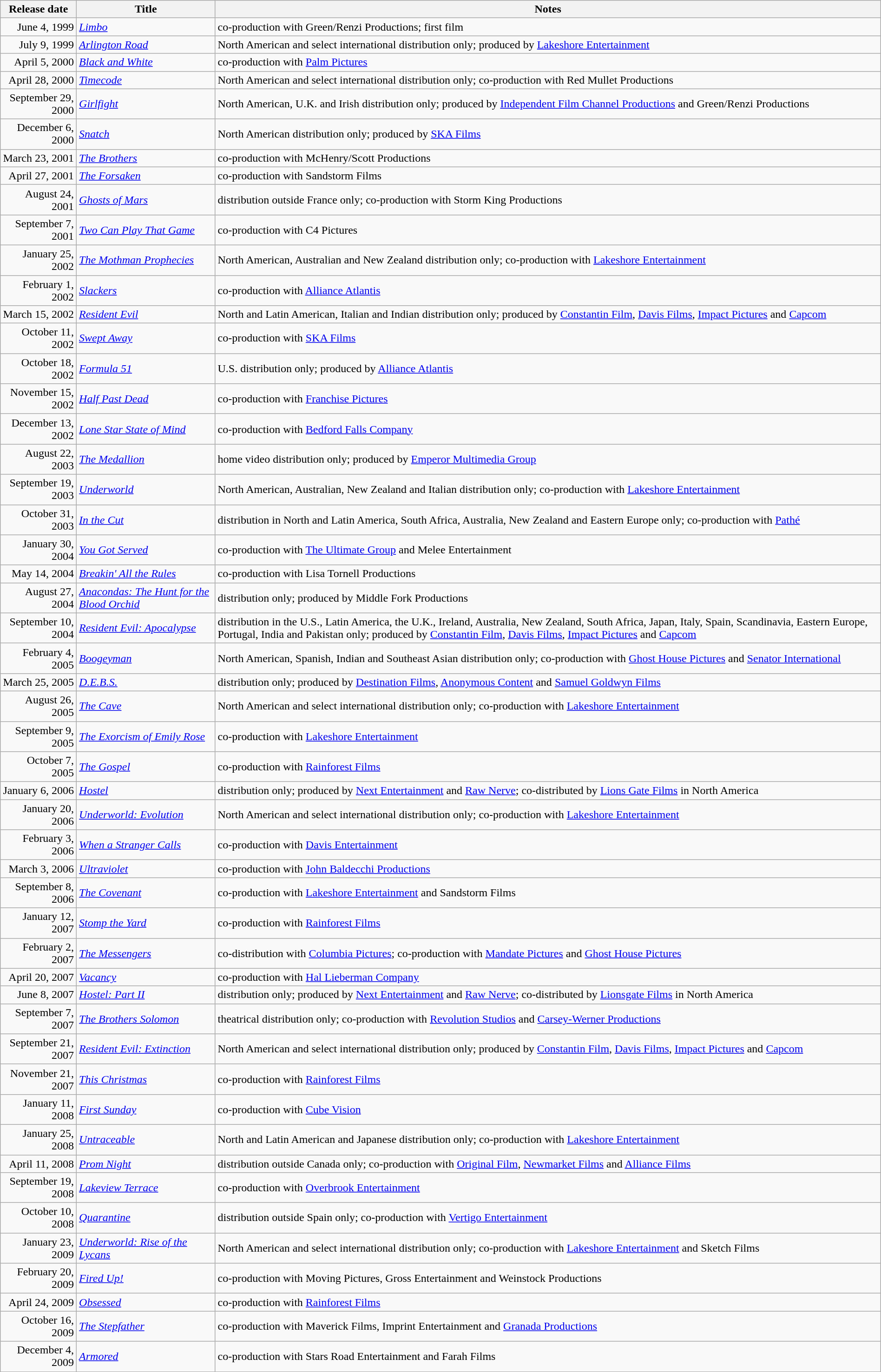<table class="wikitable sortable" style="width:100%;">
<tr>
<th width 30%>Release date</th>
<th width 10%>Title</th>
<th width 20%>Notes</th>
</tr>
<tr>
<td style="text-align:right;">June 4, 1999</td>
<td><em><a href='#'>Limbo</a></em></td>
<td>co-production with Green/Renzi Productions; first film</td>
</tr>
<tr>
<td style="text-align:right;">July 9, 1999</td>
<td><em><a href='#'>Arlington Road</a></em></td>
<td>North American and select international distribution only; produced by <a href='#'>Lakeshore Entertainment</a></td>
</tr>
<tr>
<td style="text-align:right;">April 5, 2000</td>
<td><em><a href='#'>Black and White</a></em></td>
<td>co-production with <a href='#'>Palm Pictures</a></td>
</tr>
<tr>
<td style="text-align:right;">April 28, 2000</td>
<td><em><a href='#'>Timecode</a></em></td>
<td>North American and select international distribution only; co-production with Red Mullet Productions</td>
</tr>
<tr>
<td style="text-align:right;">September 29, 2000</td>
<td><em><a href='#'>Girlfight</a></em></td>
<td>North American, U.K. and Irish distribution only; produced by <a href='#'>Independent Film Channel Productions</a> and Green/Renzi Productions</td>
</tr>
<tr>
<td style="text-align:right;">December 6, 2000</td>
<td><em><a href='#'>Snatch</a></em></td>
<td>North American distribution only; produced by <a href='#'>SKA Films</a></td>
</tr>
<tr>
<td style="text-align:right;">March 23, 2001</td>
<td><em><a href='#'>The Brothers</a></em></td>
<td>co-production with McHenry/Scott Productions</td>
</tr>
<tr>
<td style="text-align:right;">April 27, 2001</td>
<td><em><a href='#'>The Forsaken</a></em></td>
<td>co-production with Sandstorm Films</td>
</tr>
<tr>
<td style="text-align:right;">August 24, 2001</td>
<td><em><a href='#'>Ghosts of Mars</a></em></td>
<td>distribution outside France only; co-production with Storm King Productions</td>
</tr>
<tr>
<td style="text-align:right;">September 7, 2001</td>
<td><em><a href='#'>Two Can Play That Game</a></em></td>
<td>co-production with C4 Pictures</td>
</tr>
<tr>
<td style="text-align:right;">January 25, 2002</td>
<td><em><a href='#'>The Mothman Prophecies</a></em></td>
<td>North American, Australian and New Zealand distribution only; co-production with <a href='#'>Lakeshore Entertainment</a></td>
</tr>
<tr>
<td style="text-align:right;">February 1, 2002</td>
<td><em><a href='#'>Slackers</a></em></td>
<td>co-production with <a href='#'>Alliance Atlantis</a></td>
</tr>
<tr>
<td style="text-align:right;">March 15, 2002</td>
<td><em><a href='#'>Resident Evil</a></em></td>
<td>North and Latin American, Italian and Indian distribution only; produced by <a href='#'>Constantin Film</a>, <a href='#'>Davis Films</a>, <a href='#'>Impact Pictures</a> and <a href='#'>Capcom</a></td>
</tr>
<tr>
<td style="text-align:right;">October 11, 2002</td>
<td><em><a href='#'>Swept Away</a></em></td>
<td>co-production with <a href='#'>SKA Films</a></td>
</tr>
<tr>
<td style="text-align:right;">October 18, 2002</td>
<td><em><a href='#'>Formula 51</a></em></td>
<td>U.S. distribution only; produced by <a href='#'>Alliance Atlantis</a></td>
</tr>
<tr>
<td style="text-align:right;">November 15, 2002</td>
<td><em><a href='#'>Half Past Dead</a></em></td>
<td>co-production with <a href='#'>Franchise Pictures</a></td>
</tr>
<tr>
<td style="text-align:right;">December 13, 2002</td>
<td><em><a href='#'>Lone Star State of Mind</a></em></td>
<td>co-production with <a href='#'>Bedford Falls Company</a></td>
</tr>
<tr>
<td style="text-align:right;">August 22, 2003</td>
<td><em><a href='#'>The Medallion</a></em></td>
<td>home video distribution only; produced by <a href='#'>Emperor Multimedia Group</a></td>
</tr>
<tr>
<td style="text-align:right;">September 19, 2003</td>
<td><em><a href='#'>Underworld</a></em></td>
<td>North American, Australian, New Zealand and Italian distribution only; co-production with <a href='#'>Lakeshore Entertainment</a></td>
</tr>
<tr>
<td style="text-align:right;">October 31, 2003</td>
<td><em><a href='#'>In the Cut</a></em></td>
<td>distribution in North and Latin America, South Africa, Australia, New Zealand and Eastern Europe only; co-production with <a href='#'>Pathé</a></td>
</tr>
<tr>
<td style="text-align:right;">January 30, 2004</td>
<td><em><a href='#'>You Got Served</a></em></td>
<td>co-production with <a href='#'>The Ultimate Group</a> and Melee Entertainment</td>
</tr>
<tr>
<td style="text-align:right;">May 14, 2004</td>
<td><em><a href='#'>Breakin' All the Rules</a></em></td>
<td>co-production with Lisa Tornell Productions</td>
</tr>
<tr>
<td style="text-align:right;">August 27, 2004</td>
<td><em><a href='#'>Anacondas: The Hunt for the Blood Orchid</a></em></td>
<td>distribution only; produced by Middle Fork Productions</td>
</tr>
<tr>
<td style="text-align:right;">September 10, 2004</td>
<td><em><a href='#'>Resident Evil: Apocalypse</a></em></td>
<td>distribution in the U.S., Latin America, the U.K., Ireland, Australia, New Zealand, South Africa, Japan, Italy, Spain, Scandinavia, Eastern Europe, Portugal, India and Pakistan only; produced by <a href='#'>Constantin Film</a>, <a href='#'>Davis Films</a>, <a href='#'>Impact Pictures</a> and <a href='#'>Capcom</a></td>
</tr>
<tr>
<td style="text-align:right;">February 4, 2005</td>
<td><em><a href='#'>Boogeyman</a></em></td>
<td>North American, Spanish, Indian and Southeast Asian distribution only; co-production with <a href='#'>Ghost House Pictures</a> and <a href='#'>Senator International</a></td>
</tr>
<tr>
<td style="text-align:right;">March 25, 2005</td>
<td><em><a href='#'>D.E.B.S.</a></em></td>
<td>distribution only; produced by <a href='#'>Destination Films</a>, <a href='#'>Anonymous Content</a> and <a href='#'>Samuel Goldwyn Films</a></td>
</tr>
<tr>
<td style="text-align:right;">August 26, 2005</td>
<td><em><a href='#'>The Cave</a></em></td>
<td>North American and select international distribution only; co-production with <a href='#'>Lakeshore Entertainment</a></td>
</tr>
<tr>
<td style="text-align:right;">September 9, 2005</td>
<td><em><a href='#'>The Exorcism of Emily Rose</a></em></td>
<td>co-production with <a href='#'>Lakeshore Entertainment</a></td>
</tr>
<tr>
<td style="text-align:right;">October 7, 2005</td>
<td><em><a href='#'>The Gospel</a></em></td>
<td>co-production with <a href='#'>Rainforest Films</a></td>
</tr>
<tr>
<td style="text-align:right;">January 6, 2006</td>
<td><em><a href='#'>Hostel</a></em></td>
<td>distribution only; produced by <a href='#'>Next Entertainment</a> and <a href='#'>Raw Nerve</a>; co-distributed by <a href='#'>Lions Gate Films</a> in North America</td>
</tr>
<tr>
<td style="text-align:right;">January 20, 2006</td>
<td><em><a href='#'>Underworld: Evolution</a></em></td>
<td>North American and select international distribution only; co-production with <a href='#'>Lakeshore Entertainment</a></td>
</tr>
<tr>
<td style="text-align:right;">February 3, 2006</td>
<td><em><a href='#'>When a Stranger Calls</a></em></td>
<td>co-production with <a href='#'>Davis Entertainment</a></td>
</tr>
<tr>
<td style="text-align:right;">March 3, 2006</td>
<td><em><a href='#'>Ultraviolet</a></em></td>
<td>co-production with <a href='#'>John Baldecchi Productions</a></td>
</tr>
<tr>
<td style="text-align:right;">September 8, 2006</td>
<td><em><a href='#'>The Covenant</a></em></td>
<td>co-production with <a href='#'>Lakeshore Entertainment</a> and Sandstorm Films</td>
</tr>
<tr>
<td style="text-align:right;">January 12, 2007</td>
<td><em><a href='#'>Stomp the Yard</a></em></td>
<td>co-production with <a href='#'>Rainforest Films</a></td>
</tr>
<tr>
<td style="text-align:right;">February 2, 2007</td>
<td><em><a href='#'>The Messengers</a></em></td>
<td>co-distribution with <a href='#'>Columbia Pictures</a>; co-production with <a href='#'>Mandate Pictures</a> and <a href='#'>Ghost House Pictures</a></td>
</tr>
<tr>
<td style="text-align:right;">April 20, 2007</td>
<td><em><a href='#'>Vacancy</a></em></td>
<td>co-production with <a href='#'>Hal Lieberman Company</a></td>
</tr>
<tr>
<td style="text-align:right;">June 8, 2007</td>
<td><em><a href='#'>Hostel: Part II</a></em></td>
<td>distribution only; produced by <a href='#'>Next Entertainment</a> and <a href='#'>Raw Nerve</a>; co-distributed by <a href='#'>Lionsgate Films</a> in North America</td>
</tr>
<tr>
<td style="text-align:right;">September 7, 2007</td>
<td><em><a href='#'>The Brothers Solomon</a></em></td>
<td>theatrical distribution only; co-production with <a href='#'>Revolution Studios</a> and <a href='#'>Carsey-Werner Productions</a></td>
</tr>
<tr>
<td style="text-align:right;">September 21, 2007</td>
<td><em><a href='#'>Resident Evil: Extinction</a></em></td>
<td>North American and select international distribution only; produced by <a href='#'>Constantin Film</a>, <a href='#'>Davis Films</a>, <a href='#'>Impact Pictures</a> and <a href='#'>Capcom</a></td>
</tr>
<tr>
<td style="text-align:right;">November 21, 2007</td>
<td><em><a href='#'>This Christmas</a></em></td>
<td>co-production with <a href='#'>Rainforest Films</a></td>
</tr>
<tr>
<td style="text-align:right;">January 11, 2008</td>
<td><em><a href='#'>First Sunday</a></em></td>
<td>co-production with <a href='#'>Cube Vision</a></td>
</tr>
<tr>
<td style="text-align:right;">January 25, 2008</td>
<td><em><a href='#'>Untraceable</a></em></td>
<td>North and Latin American and Japanese distribution only; co-production with <a href='#'>Lakeshore Entertainment</a></td>
</tr>
<tr>
<td style="text-align:right;">April 11, 2008</td>
<td><em><a href='#'>Prom Night</a></em></td>
<td>distribution outside Canada only; co-production with <a href='#'>Original Film</a>, <a href='#'>Newmarket Films</a> and <a href='#'>Alliance Films</a></td>
</tr>
<tr>
<td style="text-align:right;">September 19, 2008</td>
<td><em><a href='#'>Lakeview Terrace</a></em></td>
<td>co-production with <a href='#'>Overbrook Entertainment</a></td>
</tr>
<tr>
<td style="text-align:right;">October 10, 2008</td>
<td><em><a href='#'>Quarantine</a></em></td>
<td>distribution outside Spain only; co-production with <a href='#'>Vertigo Entertainment</a></td>
</tr>
<tr>
<td style="text-align:right;">January 23, 2009</td>
<td><em><a href='#'>Underworld: Rise of the Lycans</a></em></td>
<td>North American and select international distribution only; co-production with <a href='#'>Lakeshore Entertainment</a> and Sketch Films</td>
</tr>
<tr>
<td style="text-align:right;">February 20, 2009</td>
<td><em><a href='#'>Fired Up!</a></em></td>
<td>co-production with Moving Pictures, Gross Entertainment and Weinstock Productions</td>
</tr>
<tr>
<td style="text-align:right;">April 24, 2009</td>
<td><em><a href='#'>Obsessed</a></em></td>
<td>co-production with <a href='#'>Rainforest Films</a></td>
</tr>
<tr>
<td style="text-align:right;">October 16, 2009</td>
<td><em><a href='#'>The Stepfather</a></em></td>
<td>co-production with Maverick Films, Imprint Entertainment and <a href='#'>Granada Productions</a></td>
</tr>
<tr>
<td style="text-align:right;">December 4, 2009</td>
<td><em><a href='#'>Armored</a></em></td>
<td>co-production with Stars Road Entertainment and Farah Films</td>
</tr>
</table>
